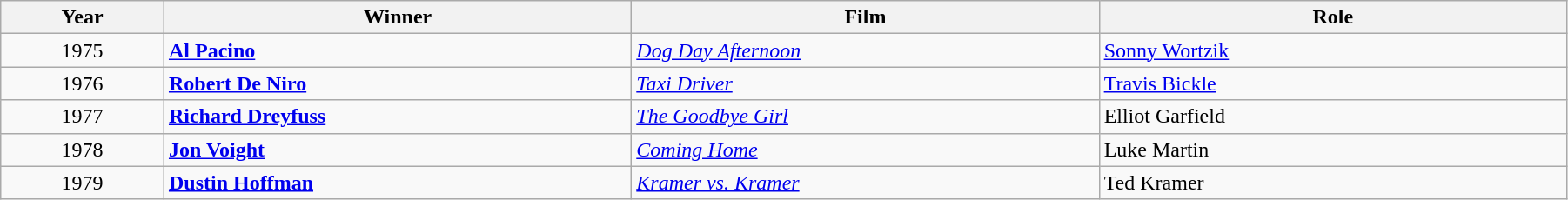<table class="wikitable" width="95%" cellpadding="5">
<tr>
<th width="100"><strong>Year</strong></th>
<th width="300"><strong>Winner</strong></th>
<th width="300"><strong>Film</strong></th>
<th width="300"><strong>Role</strong></th>
</tr>
<tr>
<td style="text-align:center;">1975</td>
<td><strong><a href='#'>Al Pacino</a></strong></td>
<td><em><a href='#'>Dog Day Afternoon</a></em></td>
<td><a href='#'>Sonny Wortzik</a></td>
</tr>
<tr>
<td style="text-align:center;">1976</td>
<td><strong><a href='#'>Robert De Niro</a></strong></td>
<td><em><a href='#'>Taxi Driver</a></em></td>
<td><a href='#'>Travis Bickle</a></td>
</tr>
<tr>
<td style="text-align:center;">1977</td>
<td><strong><a href='#'>Richard Dreyfuss</a></strong></td>
<td><em><a href='#'>The Goodbye Girl</a></em></td>
<td>Elliot Garfield</td>
</tr>
<tr>
<td style="text-align:center;">1978</td>
<td><strong><a href='#'>Jon Voight</a></strong></td>
<td><em><a href='#'>Coming Home</a></em></td>
<td>Luke Martin</td>
</tr>
<tr>
<td style="text-align:center;">1979</td>
<td><strong><a href='#'>Dustin Hoffman</a></strong></td>
<td><em><a href='#'>Kramer vs. Kramer</a></em></td>
<td>Ted Kramer</td>
</tr>
</table>
